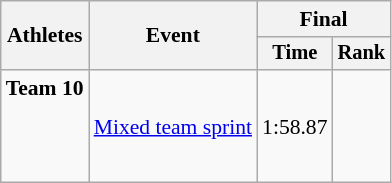<table class="wikitable" style="font-size:90%">
<tr>
<th rowspan="2">Athletes</th>
<th rowspan="2">Event</th>
<th colspan="2">Final</th>
</tr>
<tr style="font-size:95%">
<th>Time</th>
<th>Rank</th>
</tr>
<tr align=center>
<td align=left><strong>Team 10</strong><br><br><br><br></td>
<td align=left><a href='#'>Mixed team sprint</a></td>
<td>1:58.87</td>
<td></td>
</tr>
</table>
